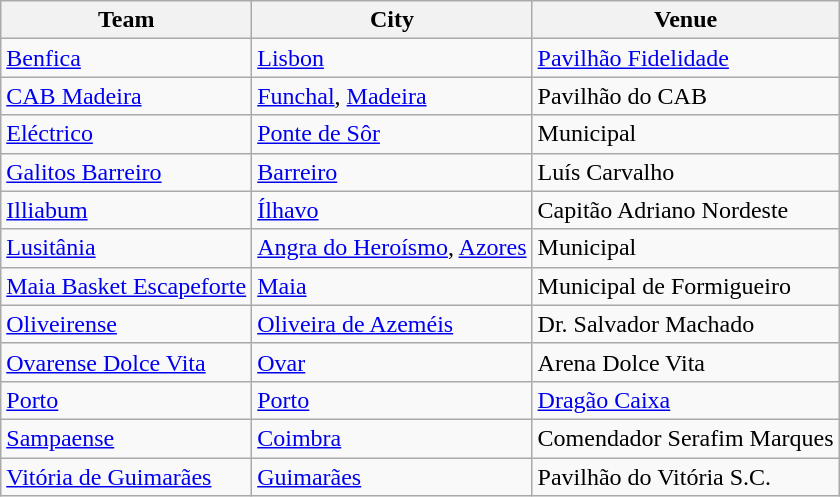<table class="wikitable sortable">
<tr>
<th>Team</th>
<th>City</th>
<th>Venue</th>
</tr>
<tr>
<td><a href='#'>Benfica</a></td>
<td><a href='#'>Lisbon</a></td>
<td><a href='#'>Pavilhão Fidelidade</a></td>
</tr>
<tr>
<td><a href='#'>CAB Madeira</a></td>
<td><a href='#'>Funchal</a>, <a href='#'>Madeira</a></td>
<td>Pavilhão do CAB</td>
</tr>
<tr>
<td><a href='#'>Eléctrico</a></td>
<td><a href='#'>Ponte de Sôr</a></td>
<td>Municipal</td>
</tr>
<tr>
<td><a href='#'>Galitos Barreiro</a></td>
<td><a href='#'>Barreiro</a></td>
<td>Luís Carvalho</td>
</tr>
<tr>
<td><a href='#'>Illiabum</a></td>
<td><a href='#'>Ílhavo</a></td>
<td>Capitão Adriano Nordeste</td>
</tr>
<tr>
<td><a href='#'>Lusitânia</a></td>
<td><a href='#'>Angra do Heroísmo</a>, <a href='#'>Azores</a></td>
<td>Municipal</td>
</tr>
<tr>
<td><a href='#'>Maia Basket Escapeforte</a></td>
<td><a href='#'>Maia</a></td>
<td>Municipal de Formigueiro</td>
</tr>
<tr>
<td><a href='#'>Oliveirense</a></td>
<td><a href='#'>Oliveira de Azeméis</a></td>
<td>Dr. Salvador Machado</td>
</tr>
<tr>
<td><a href='#'>Ovarense Dolce Vita</a></td>
<td><a href='#'>Ovar</a></td>
<td>Arena Dolce Vita</td>
</tr>
<tr>
<td><a href='#'>Porto</a></td>
<td><a href='#'>Porto</a></td>
<td><a href='#'>Dragão Caixa</a></td>
</tr>
<tr>
<td><a href='#'>Sampaense</a></td>
<td><a href='#'>Coimbra</a></td>
<td>Comendador Serafim Marques</td>
</tr>
<tr>
<td><a href='#'>Vitória de Guimarães</a></td>
<td><a href='#'>Guimarães</a></td>
<td>Pavilhão do Vitória S.C.</td>
</tr>
</table>
